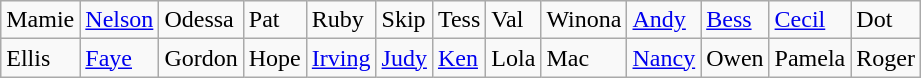<table class="wikitable">
<tr>
<td>Mamie</td>
<td><a href='#'>Nelson</a></td>
<td>Odessa</td>
<td>Pat</td>
<td>Ruby</td>
<td>Skip</td>
<td>Tess</td>
<td>Val</td>
<td>Winona</td>
<td><a href='#'>Andy</a></td>
<td><a href='#'>Bess</a></td>
<td><a href='#'>Cecil</a></td>
<td>Dot</td>
</tr>
<tr>
<td>Ellis</td>
<td><a href='#'>Faye</a></td>
<td>Gordon</td>
<td>Hope</td>
<td><a href='#'>Irving</a></td>
<td><a href='#'>Judy</a></td>
<td><a href='#'>Ken</a></td>
<td>Lola</td>
<td>Mac</td>
<td><a href='#'>Nancy</a></td>
<td>Owen</td>
<td>Pamela</td>
<td>Roger</td>
</tr>
</table>
